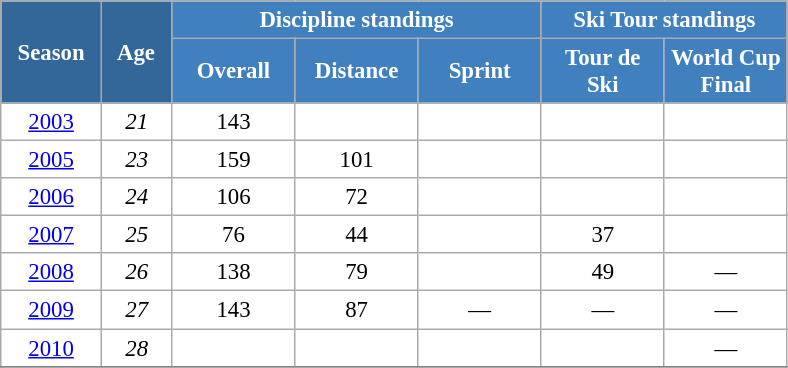<table class="wikitable" style="font-size:95%; text-align:center; border:grey solid 1px; border-collapse:collapse; background:#ffffff;">
<tr>
<th style="background-color:#369; color:white; width:60px;" rowspan="2"> Season </th>
<th style="background-color:#369; color:white; width:40px;" rowspan="2"> Age </th>
<th style="background-color:#4180be; color:white;" colspan="3">Discipline standings</th>
<th style="background-color:#4180be; color:white;" colspan="2">Ski Tour standings</th>
</tr>
<tr>
<th style="background-color:#4180be; color:white; width:75px;">Overall</th>
<th style="background-color:#4180be; color:white; width:75px;">Distance</th>
<th style="background-color:#4180be; color:white; width:75px;">Sprint</th>
<th style="background-color:#4180be; color:white; width:75px;">Tour de<br>Ski</th>
<th style="background-color:#4180be; color:white; width:75px;">World Cup<br>Final</th>
</tr>
<tr>
<td><a href='#'>2003</a></td>
<td><em>21</em></td>
<td>143</td>
<td></td>
<td></td>
<td></td>
<td></td>
</tr>
<tr>
<td><a href='#'>2005</a></td>
<td><em>23</em></td>
<td>159</td>
<td>101</td>
<td></td>
<td></td>
<td></td>
</tr>
<tr>
<td><a href='#'>2006</a></td>
<td><em>24</em></td>
<td>106</td>
<td>72</td>
<td></td>
<td></td>
<td></td>
</tr>
<tr>
<td><a href='#'>2007</a></td>
<td><em>25</em></td>
<td>76</td>
<td>44</td>
<td></td>
<td>37</td>
<td></td>
</tr>
<tr>
<td><a href='#'>2008</a></td>
<td><em>26</em></td>
<td>138</td>
<td>79</td>
<td></td>
<td>49</td>
<td>—</td>
</tr>
<tr>
<td><a href='#'>2009</a></td>
<td><em>27</em></td>
<td>143</td>
<td>87</td>
<td>—</td>
<td>—</td>
<td>—</td>
</tr>
<tr>
<td><a href='#'>2010</a></td>
<td><em>28</em></td>
<td></td>
<td></td>
<td></td>
<td></td>
<td>—</td>
</tr>
<tr>
</tr>
</table>
